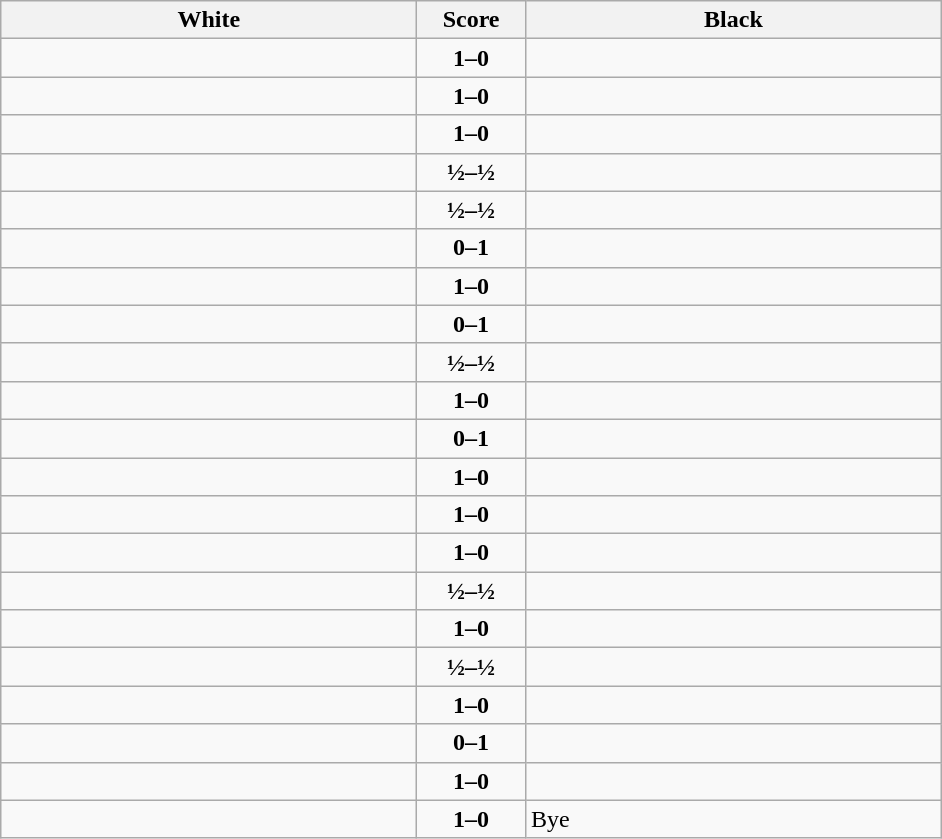<table class="wikitable" style="text-align: center;">
<tr>
<th align="right" width="270">White</th>
<th width="65">Score</th>
<th align="left" width="270">Black</th>
</tr>
<tr>
<td align=left><strong></strong></td>
<td align=center><strong>1–0</strong></td>
<td align=left></td>
</tr>
<tr>
<td align=left><strong></strong></td>
<td align=center><strong>1–0</strong></td>
<td align=left></td>
</tr>
<tr>
<td align=left><strong></strong></td>
<td align=center><strong>1–0</strong></td>
<td align=left></td>
</tr>
<tr>
<td align=left></td>
<td align=center><strong>½–½</strong></td>
<td align=left></td>
</tr>
<tr>
<td align=left></td>
<td align=center><strong>½–½</strong></td>
<td align=left></td>
</tr>
<tr>
<td align=left></td>
<td align=center><strong>0–1</strong></td>
<td align=left><strong></strong></td>
</tr>
<tr>
<td align=left><strong></strong></td>
<td align=center><strong>1–0</strong></td>
<td align=left></td>
</tr>
<tr>
<td align=left></td>
<td align=center><strong>0–1</strong></td>
<td align=left><strong></strong></td>
</tr>
<tr>
<td align=left></td>
<td align=center><strong>½–½</strong></td>
<td align=left></td>
</tr>
<tr>
<td align=left><strong></strong></td>
<td align=center><strong>1–0</strong></td>
<td align=left></td>
</tr>
<tr>
<td align=left></td>
<td align=center><strong>0–1</strong></td>
<td align=left><strong></strong></td>
</tr>
<tr>
<td align=left><strong></strong></td>
<td align=center><strong>1–0</strong></td>
<td align=left></td>
</tr>
<tr>
<td align=left><strong></strong></td>
<td align=center><strong>1–0</strong></td>
<td align=left></td>
</tr>
<tr>
<td align=left><strong></strong></td>
<td align=center><strong>1–0</strong></td>
<td align=left></td>
</tr>
<tr>
<td align=left></td>
<td align=center><strong>½–½</strong></td>
<td align=left></td>
</tr>
<tr>
<td align=left><strong></strong></td>
<td align=center><strong>1–0</strong></td>
<td align=left></td>
</tr>
<tr>
<td align=left></td>
<td align=center><strong>½–½</strong></td>
<td align=left></td>
</tr>
<tr>
<td align=left><strong></strong></td>
<td align=center><strong>1–0</strong></td>
<td align=left></td>
</tr>
<tr>
<td align=left></td>
<td align=center><strong>0–1</strong></td>
<td align=left><strong></strong></td>
</tr>
<tr>
<td align=left><strong></strong></td>
<td align=center><strong>1–0</strong></td>
<td align=left></td>
</tr>
<tr>
<td align=left><strong></strong></td>
<td align=center><strong>1–0</strong></td>
<td align=left>Bye</td>
</tr>
</table>
